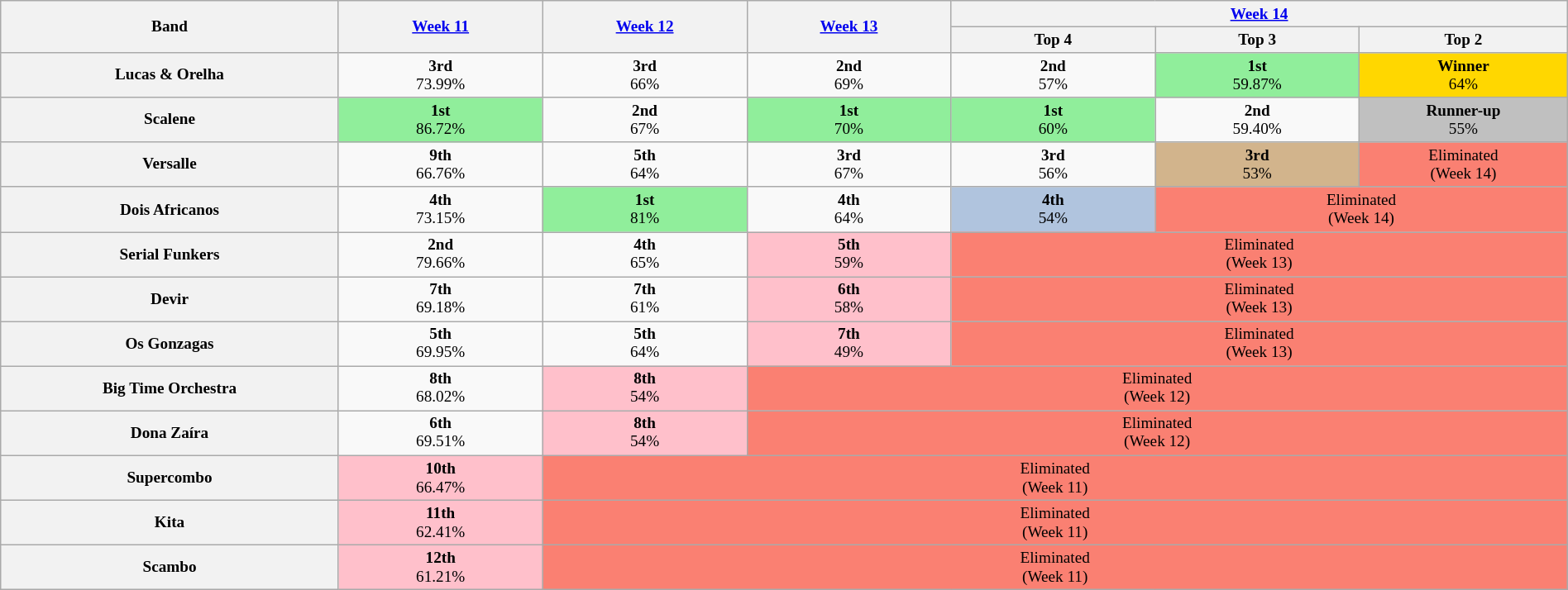<table class="wikitable" style="text-align:center; font-size:80%; width:100%">
<tr>
<th rowspan=2 scope="col" width="95">Band</th>
<th rowspan=2 scope="col" width="55"><a href='#'>Week 11</a></th>
<th rowspan=2 scope="col" width="55"><a href='#'>Week 12</a></th>
<th rowspan=2 scope="col" width="55"><a href='#'>Week 13</a></th>
<th colspan=3 scope="col" width="55"><a href='#'>Week 14</a></th>
</tr>
<tr>
<th scope="col" width="55">Top 4</th>
<th scope="col" width="55">Top 3</th>
<th scope="col" width="55">Top 2</th>
</tr>
<tr>
<th scope="row">Lucas & Orelha</th>
<td><strong>3rd</strong><br>73.99%</td>
<td><strong>3rd</strong><br>66%</td>
<td><strong>2nd</strong><br>69%</td>
<td><strong>2nd</strong><br>57%</td>
<td bgcolor="90EE9B"><strong>1st</strong><br>59.87%</td>
<td bgcolor="FFD700"><strong>Winner</strong><br>64%</td>
</tr>
<tr>
<th scope="row">Scalene</th>
<td bgcolor="90EE9B"><strong>1st</strong><br>86.72%</td>
<td><strong>2nd</strong><br>67%</td>
<td bgcolor="90EE9B"><strong>1st</strong><br>70%</td>
<td bgcolor="90EE9B"><strong>1st</strong><br>60%</td>
<td><strong>2nd</strong><br>59.40%</td>
<td bgcolor="C0C0C0"><strong>Runner-up</strong><br>55%</td>
</tr>
<tr>
<th scope="row">Versalle</th>
<td><strong>9th</strong><br>66.76%</td>
<td><strong>5th</strong><br>64%</td>
<td><strong>3rd</strong><br>67%</td>
<td><strong>3rd</strong><br>56%</td>
<td bgcolor="D2B48C"><strong>3rd</strong><br>53%</td>
<td bgcolor="FA8072">Eliminated<br>(Week 14)</td>
</tr>
<tr>
<th scope="row">Dois Africanos</th>
<td><strong>4th</strong><br>73.15%</td>
<td bgcolor="90EE9B"><strong>1st</strong><br>81%</td>
<td><strong>4th</strong><br>64%</td>
<td bgcolor="B0C4DE"><strong>4th</strong><br>54%</td>
<td bgcolor="FA8072" colspan=2>Eliminated<br>(Week 14)</td>
</tr>
<tr>
<th scope="row">Serial Funkers</th>
<td><strong>2nd</strong><br>79.66%</td>
<td><strong>4th</strong><br>65%</td>
<td bgcolor="FFC0CB"><strong>5th</strong><br>59%</td>
<td bgcolor="FA8072" colspan=3>Eliminated<br>(Week 13)</td>
</tr>
<tr>
<th scope="row">Devir</th>
<td><strong>7th</strong><br>69.18%</td>
<td><strong>7th</strong><br>61%</td>
<td bgcolor="FFC0CB"><strong>6th</strong><br>58%</td>
<td bgcolor="FA8072" colspan=3>Eliminated<br>(Week 13)</td>
</tr>
<tr>
<th scope="row">Os Gonzagas</th>
<td><strong>5th</strong><br>69.95%</td>
<td><strong>5th</strong><br>64%</td>
<td bgcolor="FFC0CB"><strong>7th</strong><br>49%</td>
<td bgcolor="FA8072" colspan=3>Eliminated<br>(Week 13)</td>
</tr>
<tr>
<th scope="row">Big Time Orchestra</th>
<td><strong>8th</strong><br>68.02%</td>
<td bgcolor="FFC0CB"><strong>8th</strong><br>54%</td>
<td bgcolor="FA8072" colspan=4>Eliminated<br>(Week 12)</td>
</tr>
<tr>
<th scope="row">Dona Zaíra</th>
<td><strong>6th</strong><br>69.51%</td>
<td bgcolor="FFC0CB"><strong>8th</strong><br>54%</td>
<td bgcolor="FA8072" colspan=4>Eliminated<br>(Week 12)</td>
</tr>
<tr>
<th scope="row">Supercombo</th>
<td bgcolor="FFC0CB"><strong>10th</strong><br>66.47%</td>
<td bgcolor="FA8072" colspan=5>Eliminated<br>(Week 11)</td>
</tr>
<tr>
<th scope="row">Kita</th>
<td bgcolor="FFC0CB"><strong>11th</strong><br>62.41%</td>
<td bgcolor="FA8072" colspan=5>Eliminated<br>(Week 11)</td>
</tr>
<tr>
<th scope="row">Scambo</th>
<td bgcolor="FFC0CB"><strong>12th</strong><br>61.21%</td>
<td bgcolor="FA8072" colspan=5>Eliminated<br>(Week 11)</td>
</tr>
</table>
